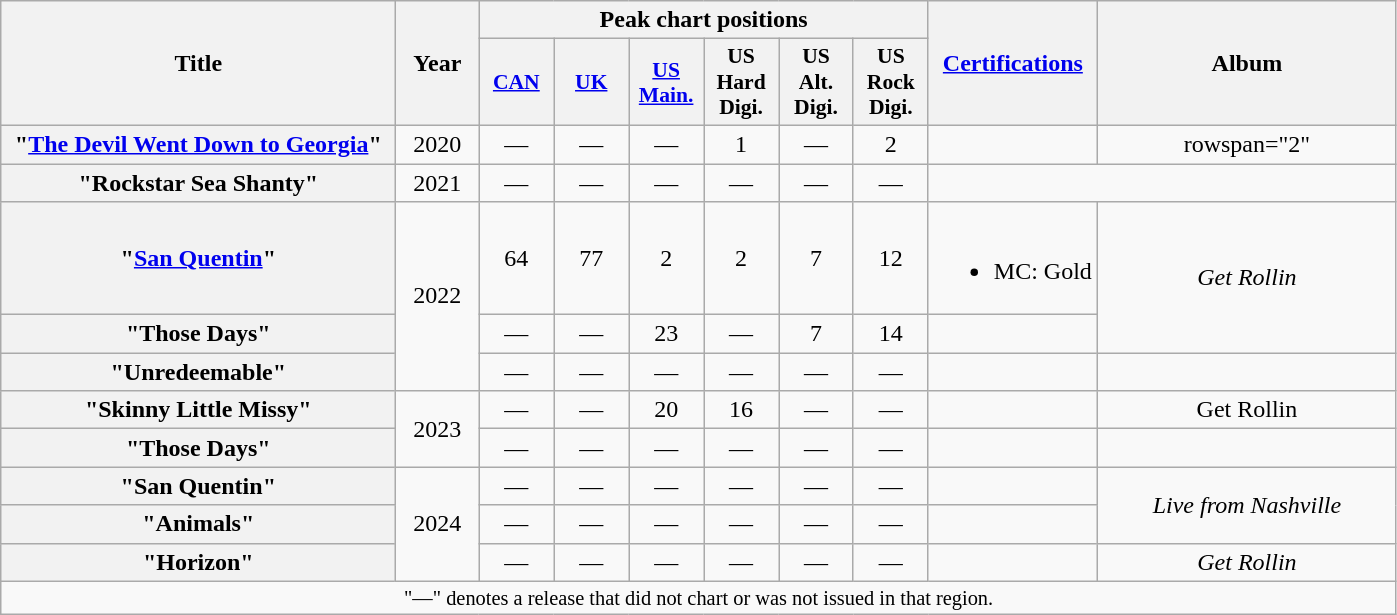<table class="wikitable plainrowheaders" style="text-align:center;">
<tr>
<th scope="col" rowspan="2" style="width:16em;">Title</th>
<th scope="col" rowspan="2" style="width:3em;">Year</th>
<th scope="col" colspan="6">Peak chart positions</th>
<th rowspan="2"><a href='#'>Certifications</a></th>
<th rowspan="2" scope="col" style="width:12em;">Album</th>
</tr>
<tr>
<th scope="col" style="width:3em;font-size:90%;"><a href='#'>CAN</a><br></th>
<th scope="col" style="width:3em;font-size:90%;"><a href='#'>UK</a><br></th>
<th scope="col" style="width:3em;font-size:90%;"><a href='#'>US<br>Main.</a><br></th>
<th scope="col" style="width:3em;font-size:90%;">US<br>Hard<br>Digi.</th>
<th scope="col" style="width:3em;font-size:90%;">US<br>Alt.<br>Digi.</th>
<th scope="col" style="width:3em;font-size:90%;">US<br>Rock<br>Digi.</th>
</tr>
<tr>
<th scope="row">"<a href='#'>The Devil Went Down to Georgia</a>"<br></th>
<td>2020</td>
<td>—</td>
<td>—</td>
<td>—</td>
<td>1</td>
<td>—</td>
<td>2</td>
<td></td>
<td>rowspan="2" </td>
</tr>
<tr>
<th scope="row">"Rockstar Sea Shanty"<br></th>
<td>2021</td>
<td>—</td>
<td>—</td>
<td>—</td>
<td>—</td>
<td>—</td>
<td>—</td>
</tr>
<tr>
<th scope="row">"<a href='#'>San Quentin</a>"</th>
<td rowspan="3">2022</td>
<td>64</td>
<td>77</td>
<td>2</td>
<td>2</td>
<td>7</td>
<td>12</td>
<td><br><ul><li>MC: Gold</li></ul></td>
<td rowspan="2"><em>Get Rollin<strong></td>
</tr>
<tr>
<th scope="row">"Those Days"</th>
<td>—</td>
<td>—</td>
<td>23</td>
<td>—</td>
<td>7</td>
<td>14</td>
<td></td>
</tr>
<tr>
<th scope="row">"Unredeemable" </th>
<td>—</td>
<td>—</td>
<td>—</td>
<td>—</td>
<td>—</td>
<td>—</td>
<td></td>
<td></td>
</tr>
<tr>
<th scope="row">"Skinny Little Missy"</th>
<td rowspan="2">2023</td>
<td>—</td>
<td>—</td>
<td>20</td>
<td>16</td>
<td>—</td>
<td>—</td>
<td></td>
<td></em>Get Rollin</strong></td>
</tr>
<tr>
<th scope="row">"Those Days" </th>
<td>—</td>
<td>—</td>
<td>—</td>
<td>—</td>
<td>—</td>
<td>—</td>
<td></td>
<td></td>
</tr>
<tr>
<th scope="row">"San Quentin" </th>
<td rowspan="3">2024</td>
<td>—</td>
<td>—</td>
<td>—</td>
<td>—</td>
<td>—</td>
<td>—</td>
<td></td>
<td rowspan="2"><em>Live from Nashville</em></td>
</tr>
<tr>
<th scope="row">"Animals" </th>
<td>—</td>
<td>—</td>
<td>—</td>
<td>—</td>
<td>—</td>
<td>—</td>
<td></td>
</tr>
<tr>
<th scope="row">"Horizon"</th>
<td>—</td>
<td>—</td>
<td>—</td>
<td>—</td>
<td>—</td>
<td>—</td>
<td></td>
<td><em>Get Rollin<strong></td>
</tr>
<tr>
<td colspan="15" align="center" style="font-size: 85%">"—" denotes a release that did not chart or was not issued in that region.</td>
</tr>
</table>
